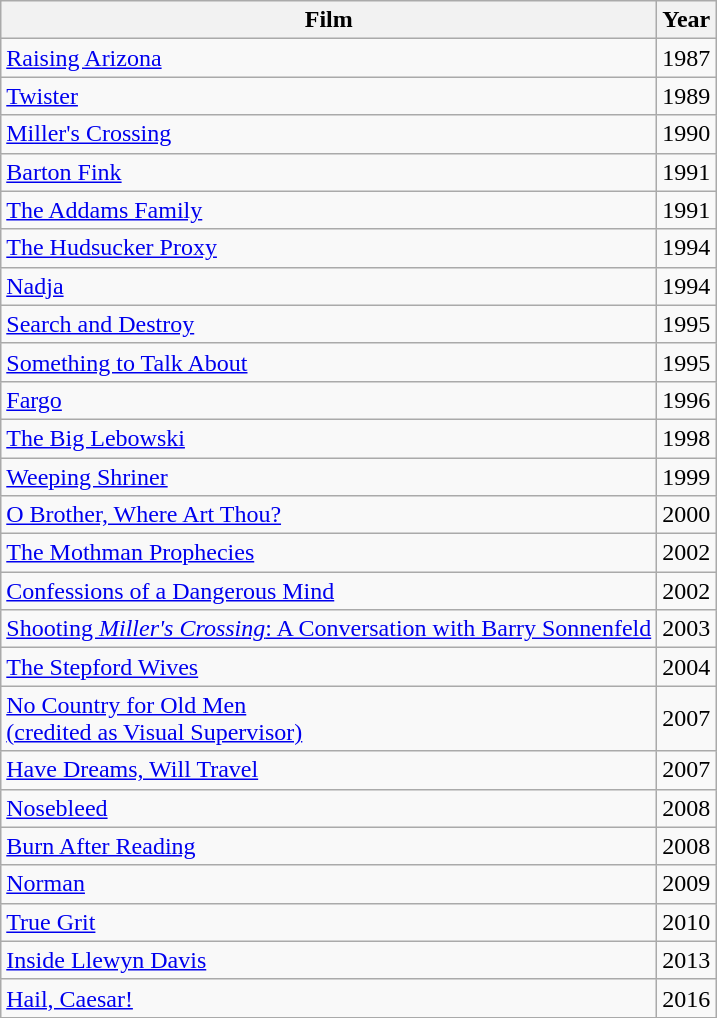<table class="wikitable">
<tr>
<th>Film</th>
<th>Year</th>
</tr>
<tr>
<td><a href='#'>Raising Arizona</a></td>
<td>1987</td>
</tr>
<tr>
<td><a href='#'>Twister</a></td>
<td>1989</td>
</tr>
<tr>
<td><a href='#'>Miller's Crossing</a></td>
<td>1990</td>
</tr>
<tr>
<td><a href='#'>Barton Fink</a></td>
<td>1991</td>
</tr>
<tr>
<td><a href='#'>The Addams Family</a></td>
<td>1991</td>
</tr>
<tr>
<td><a href='#'>The Hudsucker Proxy</a></td>
<td>1994</td>
</tr>
<tr>
<td><a href='#'>Nadja</a></td>
<td>1994</td>
</tr>
<tr>
<td><a href='#'>Search and Destroy</a></td>
<td>1995</td>
</tr>
<tr>
<td><a href='#'>Something to Talk About</a></td>
<td>1995</td>
</tr>
<tr>
<td><a href='#'>Fargo</a></td>
<td>1996</td>
</tr>
<tr>
<td><a href='#'>The Big Lebowski</a></td>
<td>1998</td>
</tr>
<tr>
<td><a href='#'>Weeping Shriner</a></td>
<td>1999</td>
</tr>
<tr>
<td><a href='#'>O Brother, Where Art Thou?</a></td>
<td>2000</td>
</tr>
<tr>
<td><a href='#'>The Mothman Prophecies</a></td>
<td>2002</td>
</tr>
<tr>
<td><a href='#'>Confessions of a Dangerous Mind</a></td>
<td>2002</td>
</tr>
<tr>
<td><a href='#'>Shooting <em>Miller's Crossing</em>: A Conversation with Barry Sonnenfeld</a></td>
<td>2003</td>
</tr>
<tr>
<td><a href='#'>The Stepford Wives</a></td>
<td>2004</td>
</tr>
<tr>
<td><a href='#'>No Country for Old Men<br>(credited as Visual Supervisor)</a></td>
<td>2007</td>
</tr>
<tr>
<td><a href='#'>Have Dreams, Will Travel</a></td>
<td>2007</td>
</tr>
<tr>
<td><a href='#'>Nosebleed</a></td>
<td>2008</td>
</tr>
<tr>
<td><a href='#'>Burn After Reading</a></td>
<td>2008</td>
</tr>
<tr>
<td><a href='#'>Norman</a></td>
<td>2009</td>
</tr>
<tr>
<td><a href='#'>True Grit</a></td>
<td>2010</td>
</tr>
<tr>
<td><a href='#'>Inside Llewyn Davis</a></td>
<td>2013</td>
</tr>
<tr>
<td><a href='#'>Hail, Caesar!</a></td>
<td>2016</td>
</tr>
</table>
